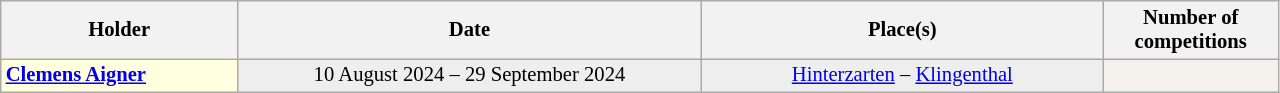<table class="wikitable plainrowheaders" style="background:#fff; font-size:86%; line-height:16px; border:grey solid 1px; border-collapse:collapse;">
<tr>
<th style="width:11em;"> Holder</th>
<th style="width:22em;">Date</th>
<th style="width:19em;">Place(s)</th>
<th style="width:8em;">Number of competitions</th>
</tr>
<tr>
<td bgcolor=FFFFE0> <strong><a href='#'>Clemens Aigner</a></strong></td>
<td align=center bgcolor=#EEEEEE>10 August 2024 – 29 September 2024</td>
<td align=center bgcolor=#EEEEEE> <a href='#'>Hinterzarten</a> –  <a href='#'>Klingenthal</a></td>
<td align=center bgcolor=#F4F0EC><strong></strong></td>
</tr>
</table>
